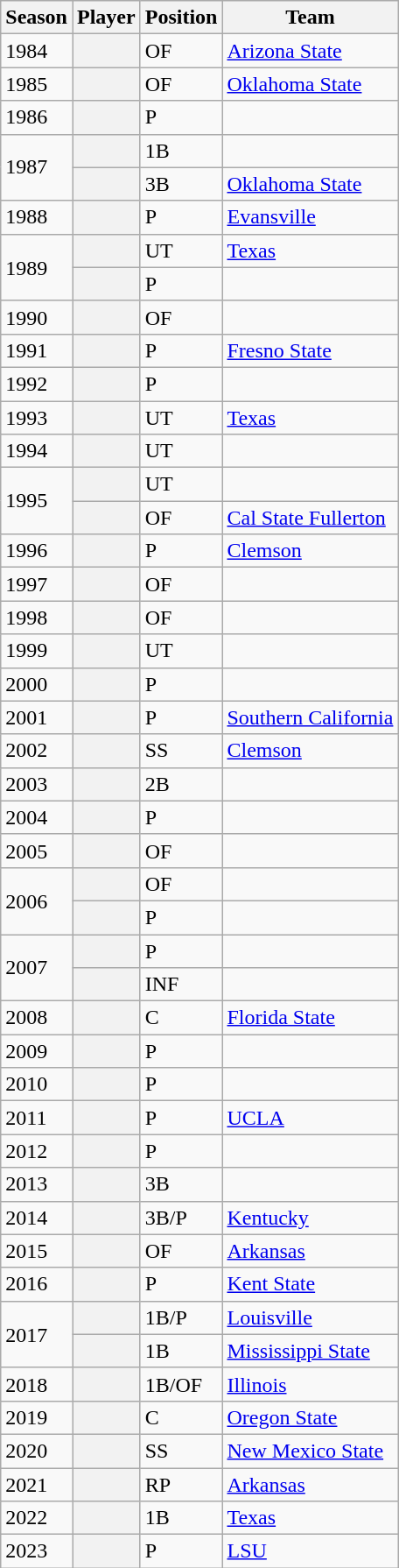<table class="wikitable sortable plainrowheaders">
<tr>
<th scope="col">Season</th>
<th scope="col">Player</th>
<th scope="col">Position</th>
<th scope="col">Team</th>
</tr>
<tr>
<td>1984</td>
<th scope="row"></th>
<td>OF</td>
<td><a href='#'>Arizona State</a></td>
</tr>
<tr>
<td>1985</td>
<th scope="row"></th>
<td>OF</td>
<td><a href='#'>Oklahoma State</a></td>
</tr>
<tr>
<td>1986</td>
<th scope="row"></th>
<td>P</td>
<td></td>
</tr>
<tr>
<td rowspan="2">1987</td>
<th scope="row"></th>
<td>1B</td>
<td></td>
</tr>
<tr>
<th scope="row"></th>
<td>3B</td>
<td><a href='#'>Oklahoma State</a></td>
</tr>
<tr>
<td>1988</td>
<th scope="row"></th>
<td>P</td>
<td><a href='#'>Evansville</a></td>
</tr>
<tr>
<td rowspan="2">1989</td>
<th scope="row"></th>
<td>UT</td>
<td><a href='#'>Texas</a></td>
</tr>
<tr>
<th scope="row"></th>
<td>P</td>
<td></td>
</tr>
<tr>
<td>1990</td>
<th scope="row"></th>
<td>OF</td>
<td></td>
</tr>
<tr>
<td>1991</td>
<th scope="row"></th>
<td>P</td>
<td><a href='#'>Fresno State</a></td>
</tr>
<tr>
<td>1992</td>
<th scope="row"></th>
<td>P</td>
<td></td>
</tr>
<tr>
<td>1993</td>
<th scope="row"></th>
<td>UT</td>
<td><a href='#'>Texas</a></td>
</tr>
<tr>
<td>1994</td>
<th scope="row"></th>
<td>UT</td>
<td></td>
</tr>
<tr>
<td rowspan="2">1995</td>
<th scope="row"></th>
<td>UT</td>
<td></td>
</tr>
<tr>
<th scope="row"></th>
<td>OF</td>
<td><a href='#'>Cal State Fullerton</a></td>
</tr>
<tr>
<td>1996</td>
<th scope="row"></th>
<td>P</td>
<td><a href='#'>Clemson</a></td>
</tr>
<tr>
<td>1997</td>
<th scope="row"></th>
<td>OF</td>
<td></td>
</tr>
<tr>
<td>1998</td>
<th scope="row"></th>
<td>OF</td>
<td></td>
</tr>
<tr>
<td>1999</td>
<th scope="row"></th>
<td>UT</td>
<td></td>
</tr>
<tr>
<td>2000</td>
<th scope="row"></th>
<td>P</td>
<td></td>
</tr>
<tr>
<td>2001</td>
<th scope="row"></th>
<td>P</td>
<td><a href='#'>Southern California</a></td>
</tr>
<tr>
<td>2002</td>
<th scope="row"></th>
<td>SS</td>
<td><a href='#'>Clemson</a></td>
</tr>
<tr>
<td>2003</td>
<th scope="row"></th>
<td>2B</td>
<td></td>
</tr>
<tr>
<td>2004</td>
<th scope="row"></th>
<td>P</td>
<td></td>
</tr>
<tr>
<td>2005</td>
<th scope="row"></th>
<td>OF</td>
<td></td>
</tr>
<tr>
<td rowspan="2">2006</td>
<th scope="row"></th>
<td>OF</td>
<td></td>
</tr>
<tr>
<th scope="row"></th>
<td>P</td>
<td></td>
</tr>
<tr>
<td rowspan="2">2007</td>
<th scope="row"></th>
<td>P</td>
<td></td>
</tr>
<tr>
<th scope="row"></th>
<td>INF</td>
<td></td>
</tr>
<tr>
<td>2008</td>
<th scope="row"></th>
<td>C</td>
<td><a href='#'>Florida State</a></td>
</tr>
<tr>
<td>2009</td>
<th scope="row"></th>
<td>P</td>
<td></td>
</tr>
<tr>
<td>2010</td>
<th scope="row"></th>
<td>P</td>
<td></td>
</tr>
<tr>
<td>2011</td>
<th scope="row"></th>
<td>P</td>
<td><a href='#'>UCLA</a></td>
</tr>
<tr>
<td>2012</td>
<th scope="row"></th>
<td>P</td>
<td></td>
</tr>
<tr>
<td>2013</td>
<th scope="row"></th>
<td>3B</td>
<td></td>
</tr>
<tr>
<td>2014</td>
<th scope="row"></th>
<td>3B/P</td>
<td><a href='#'>Kentucky</a></td>
</tr>
<tr>
<td>2015</td>
<th scope="row"></th>
<td>OF</td>
<td><a href='#'>Arkansas</a></td>
</tr>
<tr>
<td>2016</td>
<th scope="row"></th>
<td>P</td>
<td><a href='#'>Kent State</a></td>
</tr>
<tr>
<td rowspan="2">2017</td>
<th scope="row"></th>
<td>1B/P</td>
<td><a href='#'>Louisville</a></td>
</tr>
<tr>
<th scope="row"></th>
<td>1B</td>
<td><a href='#'>Mississippi State</a></td>
</tr>
<tr>
<td>2018</td>
<th scope="row"></th>
<td>1B/OF</td>
<td><a href='#'>Illinois</a></td>
</tr>
<tr>
<td>2019</td>
<th scope="row"></th>
<td>C</td>
<td><a href='#'>Oregon State</a></td>
</tr>
<tr>
<td>2020</td>
<th scope="row"></th>
<td>SS</td>
<td><a href='#'>New Mexico State</a></td>
</tr>
<tr>
<td>2021</td>
<th scope="row"></th>
<td>RP</td>
<td><a href='#'>Arkansas</a></td>
</tr>
<tr>
<td>2022</td>
<th scope="row"></th>
<td>1B</td>
<td><a href='#'>Texas</a></td>
</tr>
<tr>
<td>2023</td>
<th scope="row"></th>
<td>P</td>
<td><a href='#'>LSU</a></td>
</tr>
</table>
